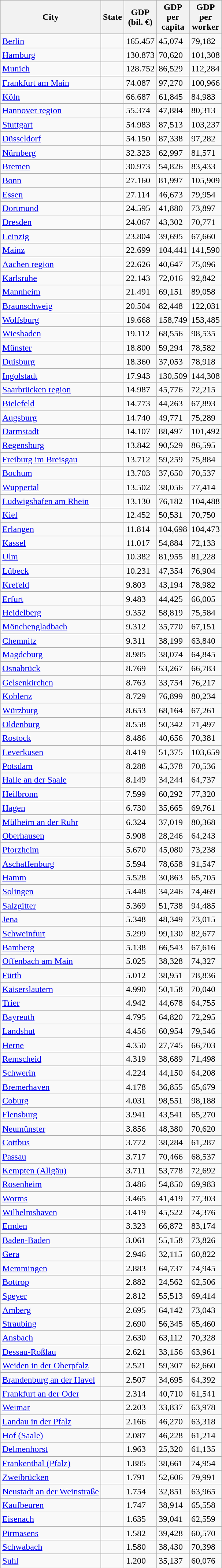<table class="sortable wikitable sticky-header static-row-numbers sort-under col1left col2left" >
<tr>
<th>City</th>
<th>State</th>
<th>GDP<br>(bil. €)</th>
<th>GDP<br>per<br>capita</th>
<th>GDP<br>per<br>worker</th>
</tr>
<tr>
<td><a href='#'>Berlin</a></td>
<td></td>
<td>165.457</td>
<td>45,074</td>
<td>79,182</td>
</tr>
<tr>
<td><a href='#'>Hamburg</a></td>
<td></td>
<td>130.873</td>
<td>70,620</td>
<td>101,308</td>
</tr>
<tr>
<td><a href='#'>Munich</a></td>
<td></td>
<td>128.752</td>
<td>86,529</td>
<td>112,284</td>
</tr>
<tr>
<td><a href='#'>Frankfurt am Main</a></td>
<td></td>
<td>74.087</td>
<td>97,270</td>
<td>100,966</td>
</tr>
<tr>
<td><a href='#'>Köln</a></td>
<td></td>
<td>66.687</td>
<td>61,845</td>
<td>84,983</td>
</tr>
<tr>
<td><a href='#'>Hannover region</a></td>
<td></td>
<td>55.374</td>
<td>47,884</td>
<td>80,313</td>
</tr>
<tr>
<td><a href='#'>Stuttgart</a></td>
<td></td>
<td>54.983</td>
<td>87,513</td>
<td>103,237</td>
</tr>
<tr>
<td><a href='#'>Düsseldorf</a></td>
<td></td>
<td>54.150</td>
<td>87,338</td>
<td>97,282</td>
</tr>
<tr>
<td><a href='#'>Nürnberg</a></td>
<td></td>
<td>32.323</td>
<td>62,997</td>
<td>81,571</td>
</tr>
<tr>
<td><a href='#'>Bremen</a></td>
<td></td>
<td>30.973</td>
<td>54,826</td>
<td>83,433</td>
</tr>
<tr>
<td><a href='#'>Bonn</a></td>
<td></td>
<td>27.160</td>
<td>81,997</td>
<td>105,909</td>
</tr>
<tr>
<td><a href='#'>Essen</a></td>
<td></td>
<td>27.114</td>
<td>46,673</td>
<td>79,954</td>
</tr>
<tr>
<td><a href='#'>Dortmund</a></td>
<td></td>
<td>24.595</td>
<td>41,880</td>
<td>73,897</td>
</tr>
<tr>
<td><a href='#'>Dresden</a></td>
<td></td>
<td>24.067</td>
<td>43,302</td>
<td>70,771</td>
</tr>
<tr>
<td><a href='#'>Leipzig</a></td>
<td></td>
<td>23.804</td>
<td>39,695</td>
<td>67,660</td>
</tr>
<tr>
<td><a href='#'>Mainz</a></td>
<td></td>
<td>22.699</td>
<td>104,441</td>
<td>141,590</td>
</tr>
<tr>
<td><a href='#'>Aachen region</a></td>
<td></td>
<td>22.626</td>
<td>40,647</td>
<td>75,096</td>
</tr>
<tr>
<td><a href='#'>Karlsruhe</a></td>
<td></td>
<td>22.143</td>
<td>72,016</td>
<td>92,842</td>
</tr>
<tr>
<td><a href='#'>Mannheim</a></td>
<td></td>
<td>21.491</td>
<td>69,151</td>
<td>89,058</td>
</tr>
<tr>
<td><a href='#'>Braunschweig</a></td>
<td></td>
<td>20.504</td>
<td>82,448</td>
<td>122,031</td>
</tr>
<tr>
<td><a href='#'>Wolfsburg</a></td>
<td></td>
<td>19.668</td>
<td>158,749</td>
<td>153,485</td>
</tr>
<tr>
<td><a href='#'>Wiesbaden</a></td>
<td></td>
<td>19.112</td>
<td>68,556</td>
<td>98,535</td>
</tr>
<tr>
<td><a href='#'>Münster</a></td>
<td></td>
<td>18.800</td>
<td>59,294</td>
<td>78,582</td>
</tr>
<tr>
<td><a href='#'>Duisburg</a></td>
<td></td>
<td>18.360</td>
<td>37,053</td>
<td>78,918</td>
</tr>
<tr>
<td><a href='#'>Ingolstadt</a></td>
<td></td>
<td>17.943</td>
<td>130,509</td>
<td>144,308</td>
</tr>
<tr>
<td><a href='#'>Saarbrücken region</a></td>
<td></td>
<td>14.987</td>
<td>45,776</td>
<td>72,215</td>
</tr>
<tr>
<td><a href='#'>Bielefeld</a></td>
<td></td>
<td>14.773</td>
<td>44,263</td>
<td>67,893</td>
</tr>
<tr>
<td><a href='#'>Augsburg</a></td>
<td></td>
<td>14.740</td>
<td>49,771</td>
<td>75,289</td>
</tr>
<tr>
<td><a href='#'>Darmstadt</a></td>
<td></td>
<td>14.107</td>
<td>88,497</td>
<td>101,492</td>
</tr>
<tr>
<td><a href='#'>Regensburg</a></td>
<td></td>
<td>13.842</td>
<td>90,529</td>
<td>86,595</td>
</tr>
<tr>
<td><a href='#'>Freiburg im Breisgau</a></td>
<td></td>
<td>13.712</td>
<td>59,259</td>
<td>75,884</td>
</tr>
<tr>
<td><a href='#'>Bochum</a></td>
<td></td>
<td>13.703</td>
<td>37,650</td>
<td>70,537</td>
</tr>
<tr>
<td><a href='#'>Wuppertal</a></td>
<td></td>
<td>13.502</td>
<td>38,056</td>
<td>77,414</td>
</tr>
<tr>
<td><a href='#'>Ludwigshafen am Rhein</a></td>
<td></td>
<td>13.130</td>
<td>76,182</td>
<td>104,488</td>
</tr>
<tr>
<td><a href='#'>Kiel</a></td>
<td></td>
<td>12.452</td>
<td>50,531</td>
<td>70,750</td>
</tr>
<tr>
<td><a href='#'>Erlangen</a></td>
<td></td>
<td>11.814</td>
<td>104,698</td>
<td>104,473</td>
</tr>
<tr>
<td><a href='#'>Kassel</a></td>
<td></td>
<td>11.017</td>
<td>54,884</td>
<td>72,133</td>
</tr>
<tr>
<td><a href='#'>Ulm</a></td>
<td></td>
<td>10.382</td>
<td>81,955</td>
<td>81,228</td>
</tr>
<tr>
<td><a href='#'>Lübeck</a></td>
<td></td>
<td>10.231</td>
<td>47,354</td>
<td>76,904</td>
</tr>
<tr>
<td><a href='#'>Krefeld</a></td>
<td></td>
<td>9.803</td>
<td>43,194</td>
<td>78,982</td>
</tr>
<tr>
<td><a href='#'>Erfurt</a></td>
<td></td>
<td>9.483</td>
<td>44,425</td>
<td>66,005</td>
</tr>
<tr>
<td><a href='#'>Heidelberg</a></td>
<td></td>
<td>9.352</td>
<td>58,819</td>
<td>75,584</td>
</tr>
<tr>
<td><a href='#'>Mönchengladbach</a></td>
<td></td>
<td>9.312</td>
<td>35,770</td>
<td>67,151</td>
</tr>
<tr>
<td><a href='#'>Chemnitz</a></td>
<td></td>
<td>9.311</td>
<td>38,199</td>
<td>63,840</td>
</tr>
<tr>
<td><a href='#'>Magdeburg</a></td>
<td></td>
<td>8.985</td>
<td>38,074</td>
<td>64,845</td>
</tr>
<tr>
<td><a href='#'>Osnabrück</a></td>
<td></td>
<td>8.769</td>
<td>53,267</td>
<td>66,783</td>
</tr>
<tr>
<td><a href='#'>Gelsenkirchen</a></td>
<td></td>
<td>8.763</td>
<td>33,754</td>
<td>76,217</td>
</tr>
<tr>
<td><a href='#'>Koblenz</a></td>
<td></td>
<td>8.729</td>
<td>76,899</td>
<td>80,234</td>
</tr>
<tr>
<td><a href='#'>Würzburg</a></td>
<td></td>
<td>8.653</td>
<td>68,164</td>
<td>67,261</td>
</tr>
<tr>
<td><a href='#'>Oldenburg</a></td>
<td></td>
<td>8.558</td>
<td>50,342</td>
<td>71,497</td>
</tr>
<tr>
<td><a href='#'>Rostock</a></td>
<td></td>
<td>8.486</td>
<td>40,656</td>
<td>70,381</td>
</tr>
<tr>
<td><a href='#'>Leverkusen</a></td>
<td></td>
<td>8.419</td>
<td>51,375</td>
<td>103,659</td>
</tr>
<tr>
<td><a href='#'>Potsdam</a></td>
<td></td>
<td>8.288</td>
<td>45,378</td>
<td>70,536</td>
</tr>
<tr>
<td><a href='#'>Halle an der Saale</a></td>
<td></td>
<td>8.149</td>
<td>34,244</td>
<td>64,737</td>
</tr>
<tr>
<td><a href='#'>Heilbronn</a></td>
<td></td>
<td>7.599</td>
<td>60,292</td>
<td>77,320</td>
</tr>
<tr>
<td><a href='#'>Hagen</a></td>
<td></td>
<td>6.730</td>
<td>35,665</td>
<td>69,761</td>
</tr>
<tr>
<td><a href='#'>Mülheim an der Ruhr</a></td>
<td></td>
<td>6.324</td>
<td>37,019</td>
<td>80,368</td>
</tr>
<tr>
<td><a href='#'>Oberhausen</a></td>
<td></td>
<td>5.908</td>
<td>28,246</td>
<td>64,243</td>
</tr>
<tr>
<td><a href='#'>Pforzheim</a></td>
<td></td>
<td>5.670</td>
<td>45,080</td>
<td>73,238</td>
</tr>
<tr>
<td><a href='#'>Aschaffenburg</a></td>
<td></td>
<td>5.594</td>
<td>78,658</td>
<td>91,547</td>
</tr>
<tr>
<td><a href='#'>Hamm</a></td>
<td></td>
<td>5.528</td>
<td>30,863</td>
<td>65,705</td>
</tr>
<tr>
<td><a href='#'>Solingen</a></td>
<td></td>
<td>5.448</td>
<td>34,246</td>
<td>74,469</td>
</tr>
<tr>
<td><a href='#'>Salzgitter</a></td>
<td></td>
<td>5.369</td>
<td>51,738</td>
<td>94,485</td>
</tr>
<tr>
<td><a href='#'>Jena</a></td>
<td></td>
<td>5.348</td>
<td>48,349</td>
<td>73,015</td>
</tr>
<tr>
<td><a href='#'>Schweinfurt</a></td>
<td></td>
<td>5.299</td>
<td>99,130</td>
<td>82,677</td>
</tr>
<tr>
<td><a href='#'>Bamberg</a></td>
<td></td>
<td>5.138</td>
<td>66,543</td>
<td>67,616</td>
</tr>
<tr>
<td><a href='#'>Offenbach am Main</a></td>
<td></td>
<td>5.025</td>
<td>38,328</td>
<td>74,327</td>
</tr>
<tr>
<td><a href='#'>Fürth</a></td>
<td></td>
<td>5.012</td>
<td>38,951</td>
<td>78,836</td>
</tr>
<tr>
<td><a href='#'>Kaiserslautern</a></td>
<td></td>
<td>4.990</td>
<td>50,158</td>
<td>70,040</td>
</tr>
<tr>
<td><a href='#'>Trier</a></td>
<td></td>
<td>4.942</td>
<td>44,678</td>
<td>64,755</td>
</tr>
<tr>
<td><a href='#'>Bayreuth</a></td>
<td></td>
<td>4.795</td>
<td>64,820</td>
<td>72,295</td>
</tr>
<tr>
<td><a href='#'>Landshut</a></td>
<td></td>
<td>4.456</td>
<td>60,954</td>
<td>79,546</td>
</tr>
<tr>
<td><a href='#'>Herne</a></td>
<td></td>
<td>4.350</td>
<td>27,745</td>
<td>66,703</td>
</tr>
<tr>
<td><a href='#'>Remscheid</a></td>
<td></td>
<td>4.319</td>
<td>38,689</td>
<td>71,498</td>
</tr>
<tr>
<td><a href='#'>Schwerin</a></td>
<td></td>
<td>4.224</td>
<td>44,150</td>
<td>64,208</td>
</tr>
<tr>
<td><a href='#'>Bremerhaven</a></td>
<td></td>
<td>4.178</td>
<td>36,855</td>
<td>65,679</td>
</tr>
<tr>
<td><a href='#'>Coburg</a></td>
<td></td>
<td>4.031</td>
<td>98,551</td>
<td>98,188</td>
</tr>
<tr>
<td><a href='#'>Flensburg</a></td>
<td></td>
<td>3.941</td>
<td>43,541</td>
<td>65,270</td>
</tr>
<tr>
<td><a href='#'>Neumünster</a></td>
<td></td>
<td>3.856</td>
<td>48,380</td>
<td>70,620</td>
</tr>
<tr>
<td><a href='#'>Cottbus</a></td>
<td></td>
<td>3.772</td>
<td>38,284</td>
<td>61,287</td>
</tr>
<tr>
<td><a href='#'>Passau</a></td>
<td></td>
<td>3.717</td>
<td>70,466</td>
<td>68,537</td>
</tr>
<tr>
<td><a href='#'>Kempten (Allgäu)</a></td>
<td></td>
<td>3.711</td>
<td>53,778</td>
<td>72,692</td>
</tr>
<tr>
<td><a href='#'>Rosenheim</a></td>
<td></td>
<td>3.486</td>
<td>54,850</td>
<td>69,983</td>
</tr>
<tr>
<td><a href='#'>Worms</a></td>
<td></td>
<td>3.465</td>
<td>41,419</td>
<td>77,303</td>
</tr>
<tr>
<td><a href='#'>Wilhelmshaven</a></td>
<td></td>
<td>3.419</td>
<td>45,522</td>
<td>74,376</td>
</tr>
<tr>
<td><a href='#'>Emden</a></td>
<td></td>
<td>3.323</td>
<td>66,872</td>
<td>83,174</td>
</tr>
<tr>
<td><a href='#'>Baden-Baden</a></td>
<td></td>
<td>3.061</td>
<td>55,158</td>
<td>73,826</td>
</tr>
<tr>
<td><a href='#'>Gera</a></td>
<td></td>
<td>2.946</td>
<td>32,115</td>
<td>60,822</td>
</tr>
<tr>
<td><a href='#'>Memmingen</a></td>
<td></td>
<td>2.883</td>
<td>64,737</td>
<td>74,945</td>
</tr>
<tr>
<td><a href='#'>Bottrop</a></td>
<td></td>
<td>2.882</td>
<td>24,562</td>
<td>62,506</td>
</tr>
<tr>
<td><a href='#'>Speyer</a></td>
<td></td>
<td>2.812</td>
<td>55,513</td>
<td>69,414</td>
</tr>
<tr>
<td><a href='#'>Amberg</a></td>
<td></td>
<td>2.695</td>
<td>64,142</td>
<td>73,043</td>
</tr>
<tr>
<td><a href='#'>Straubing</a></td>
<td></td>
<td>2.690</td>
<td>56,345</td>
<td>65,460</td>
</tr>
<tr>
<td><a href='#'>Ansbach</a></td>
<td></td>
<td>2.630</td>
<td>63,112</td>
<td>70,328</td>
</tr>
<tr>
<td><a href='#'>Dessau-Roßlau</a></td>
<td></td>
<td>2.621</td>
<td>33,156</td>
<td>63,961</td>
</tr>
<tr>
<td><a href='#'>Weiden in der Oberpfalz</a></td>
<td></td>
<td>2.521</td>
<td>59,307</td>
<td>62,660</td>
</tr>
<tr>
<td><a href='#'>Brandenburg an der Havel</a></td>
<td></td>
<td>2.507</td>
<td>34,695</td>
<td>64,392</td>
</tr>
<tr>
<td><a href='#'>Frankfurt an der Oder</a></td>
<td></td>
<td>2.314</td>
<td>40,710</td>
<td>61,541</td>
</tr>
<tr>
<td><a href='#'>Weimar</a></td>
<td></td>
<td>2.203</td>
<td>33,837</td>
<td>63,978</td>
</tr>
<tr>
<td><a href='#'>Landau in der Pfalz</a></td>
<td></td>
<td>2.166</td>
<td>46,270</td>
<td>63,318</td>
</tr>
<tr>
<td><a href='#'>Hof (Saale)</a></td>
<td></td>
<td>2.087</td>
<td>46,228</td>
<td>61,214</td>
</tr>
<tr>
<td><a href='#'>Delmenhorst</a></td>
<td></td>
<td>1.963</td>
<td>25,320</td>
<td>61,135</td>
</tr>
<tr>
<td><a href='#'>Frankenthal (Pfalz)</a></td>
<td></td>
<td>1.885</td>
<td>38,661</td>
<td>74,954</td>
</tr>
<tr>
<td><a href='#'>Zweibrücken</a></td>
<td></td>
<td>1.791</td>
<td>52,606</td>
<td>79,991</td>
</tr>
<tr>
<td><a href='#'>Neustadt an der Weinstraße</a></td>
<td></td>
<td>1.754</td>
<td>32,851</td>
<td>63,965</td>
</tr>
<tr>
<td><a href='#'>Kaufbeuren</a></td>
<td></td>
<td>1.747</td>
<td>38,914</td>
<td>65,558</td>
</tr>
<tr>
<td><a href='#'>Eisenach</a></td>
<td></td>
<td>1.635</td>
<td>39,041</td>
<td>62,559</td>
</tr>
<tr>
<td><a href='#'>Pirmasens</a></td>
<td></td>
<td>1.582</td>
<td>39,428</td>
<td>60,570</td>
</tr>
<tr>
<td><a href='#'>Schwabach</a></td>
<td></td>
<td>1.580</td>
<td>38,430</td>
<td>70,398</td>
</tr>
<tr>
<td><a href='#'>Suhl</a></td>
<td></td>
<td>1.200</td>
<td>35,137</td>
<td>60,076</td>
</tr>
</table>
